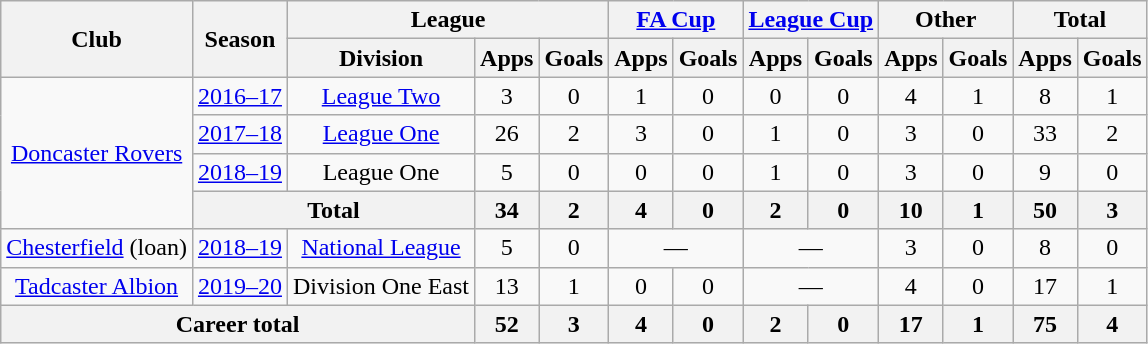<table class="wikitable" style="text-align:center">
<tr>
<th rowspan="2">Club</th>
<th rowspan="2">Season</th>
<th colspan="3">League</th>
<th colspan="2"><a href='#'>FA Cup</a></th>
<th colspan="2"><a href='#'>League Cup</a></th>
<th colspan="2">Other</th>
<th colspan="2">Total</th>
</tr>
<tr>
<th>Division</th>
<th>Apps</th>
<th>Goals</th>
<th>Apps</th>
<th>Goals</th>
<th>Apps</th>
<th>Goals</th>
<th>Apps</th>
<th>Goals</th>
<th>Apps</th>
<th>Goals</th>
</tr>
<tr>
<td rowspan="4"><a href='#'>Doncaster Rovers</a></td>
<td><a href='#'>2016–17</a></td>
<td><a href='#'>League Two</a></td>
<td>3</td>
<td>0</td>
<td>1</td>
<td>0</td>
<td>0</td>
<td>0</td>
<td>4</td>
<td>1</td>
<td>8</td>
<td>1</td>
</tr>
<tr>
<td><a href='#'>2017–18</a></td>
<td><a href='#'>League One</a></td>
<td>26</td>
<td>2</td>
<td>3</td>
<td>0</td>
<td>1</td>
<td>0</td>
<td>3</td>
<td>0</td>
<td>33</td>
<td>2</td>
</tr>
<tr>
<td><a href='#'>2018–19</a></td>
<td>League One</td>
<td>5</td>
<td>0</td>
<td>0</td>
<td>0</td>
<td>1</td>
<td>0</td>
<td>3</td>
<td>0</td>
<td>9</td>
<td>0</td>
</tr>
<tr>
<th colspan="2">Total</th>
<th>34</th>
<th>2</th>
<th>4</th>
<th>0</th>
<th>2</th>
<th>0</th>
<th>10</th>
<th>1</th>
<th>50</th>
<th>3</th>
</tr>
<tr>
<td><a href='#'>Chesterfield</a> (loan)</td>
<td><a href='#'>2018–19</a></td>
<td><a href='#'>National League</a></td>
<td>5</td>
<td>0</td>
<td colspan="2">—</td>
<td colspan="2">—</td>
<td>3</td>
<td>0</td>
<td>8</td>
<td>0</td>
</tr>
<tr>
<td><a href='#'>Tadcaster Albion</a></td>
<td><a href='#'>2019–20</a></td>
<td><a href='#'></a> Division One East</td>
<td>13</td>
<td>1</td>
<td>0</td>
<td>0</td>
<td colspan="2">—</td>
<td>4</td>
<td>0</td>
<td>17</td>
<td>1</td>
</tr>
<tr>
<th colspan="3"><strong>Career total</strong></th>
<th>52</th>
<th>3</th>
<th>4</th>
<th>0</th>
<th>2</th>
<th>0</th>
<th>17</th>
<th>1</th>
<th>75</th>
<th>4</th>
</tr>
</table>
